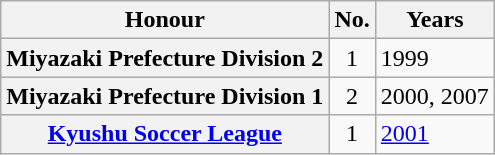<table class="wikitable plainrowheaders">
<tr>
<th scope=col>Honour</th>
<th scope=col>No.</th>
<th scope=col>Years</th>
</tr>
<tr>
<th scope=row>Miyazaki Prefecture Division 2</th>
<td align="center">1</td>
<td>1999</td>
</tr>
<tr>
<th scope=row>Miyazaki Prefecture Division 1</th>
<td align="center">2</td>
<td>2000, 2007</td>
</tr>
<tr>
<th scope=row><a href='#'>Kyushu Soccer League</a></th>
<td align="center">1</td>
<td><a href='#'>2001</a></td>
</tr>
</table>
